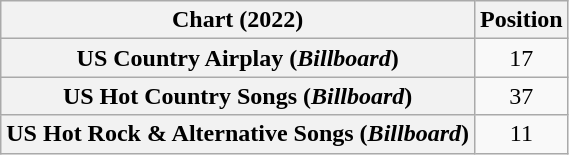<table class="wikitable sortable plainrowheaders" style="text-align:center">
<tr>
<th>Chart (2022)</th>
<th>Position</th>
</tr>
<tr>
<th scope="row">US Country Airplay (<em>Billboard</em>)</th>
<td>17</td>
</tr>
<tr>
<th scope="row">US Hot Country Songs (<em>Billboard</em>)</th>
<td>37</td>
</tr>
<tr>
<th scope="row">US Hot Rock & Alternative Songs (<em>Billboard</em>)</th>
<td>11</td>
</tr>
</table>
